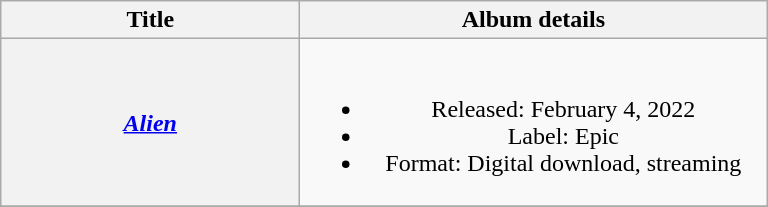<table class="wikitable plainrowheaders" style="text-align: center;">
<tr>
<th scope="col" style="width:12em;">Title</th>
<th scope="col" style="width:19em;">Album details</th>
</tr>
<tr>
<th scope="row"><em><a href='#'>Alien</a></em></th>
<td><br><ul><li>Released: February 4, 2022</li><li>Label: Epic</li><li>Format: Digital download, streaming</li></ul></td>
</tr>
<tr>
</tr>
</table>
